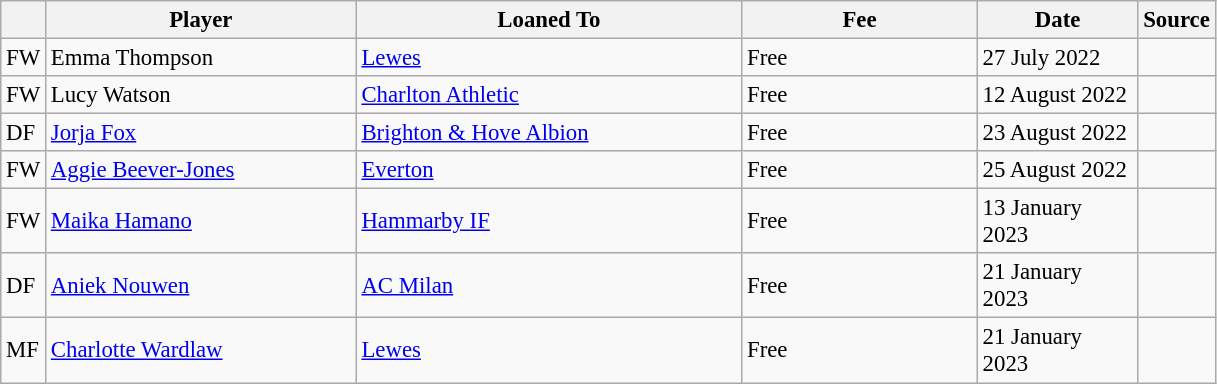<table class="wikitable plainrowheaders sortable" style="font-size:95%">
<tr>
<th></th>
<th scope="col" style="width:200px;">Player</th>
<th scope="col" style="width:250px;">Loaned To</th>
<th scope="col" style="width:150px;">Fee</th>
<th scope="col" style="width:100px;">Date</th>
<th>Source</th>
</tr>
<tr>
<td>FW</td>
<td> Emma Thompson</td>
<td> <a href='#'>Lewes</a></td>
<td>Free</td>
<td>27 July 2022</td>
<td></td>
</tr>
<tr>
<td>FW</td>
<td> Lucy Watson</td>
<td> <a href='#'>Charlton Athletic</a></td>
<td>Free</td>
<td>12 August 2022</td>
<td></td>
</tr>
<tr>
<td>DF</td>
<td> <a href='#'>Jorja Fox</a></td>
<td> <a href='#'>Brighton & Hove Albion</a></td>
<td>Free</td>
<td>23 August 2022</td>
<td></td>
</tr>
<tr>
<td>FW</td>
<td> <a href='#'>Aggie Beever-Jones</a></td>
<td> <a href='#'>Everton</a></td>
<td>Free</td>
<td>25 August 2022</td>
<td></td>
</tr>
<tr>
<td>FW</td>
<td> <a href='#'>Maika Hamano</a></td>
<td> <a href='#'>Hammarby IF</a></td>
<td>Free</td>
<td>13 January 2023</td>
<td></td>
</tr>
<tr>
<td>DF</td>
<td> <a href='#'>Aniek Nouwen</a></td>
<td> <a href='#'>AC Milan</a></td>
<td>Free</td>
<td>21 January 2023</td>
<td></td>
</tr>
<tr>
<td>MF</td>
<td> <a href='#'>Charlotte Wardlaw</a></td>
<td> <a href='#'>Lewes</a></td>
<td>Free</td>
<td>21 January 2023</td>
<td></td>
</tr>
</table>
